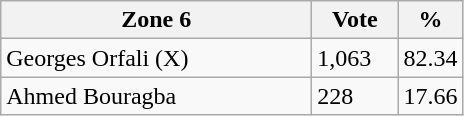<table class="wikitable">
<tr>
<th width="200px">Zone 6</th>
<th width="50px">Vote</th>
<th width="30px">%</th>
</tr>
<tr>
<td>Georges Orfali (X)</td>
<td>1,063</td>
<td>82.34</td>
</tr>
<tr>
<td>Ahmed Bouragba</td>
<td>228</td>
<td>17.66</td>
</tr>
</table>
